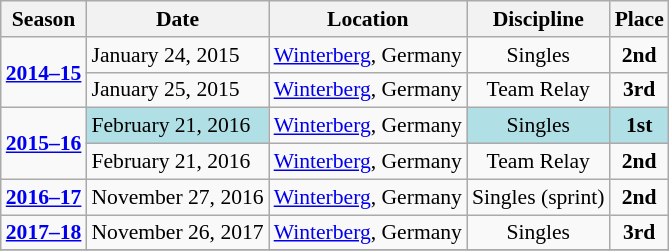<table class="wikitable sortable" style="font-size:90%" style="text-align:left">
<tr>
<th>Season</th>
<th>Date</th>
<th>Location</th>
<th>Discipline</th>
<th>Place</th>
</tr>
<tr>
<td rowspan="2" style="text-align:center;"><strong><a href='#'>2014–15</a></strong></td>
<td>January 24, 2015</td>
<td> <a href='#'>Winterberg</a>, Germany</td>
<td align=center>Singles</td>
<td align=center><strong>2nd</strong></td>
</tr>
<tr>
<td>January 25, 2015</td>
<td> <a href='#'>Winterberg</a>, Germany</td>
<td align=center>Team Relay</td>
<td align=center><strong>3rd</strong></td>
</tr>
<tr>
<td rowspan="2" style="text-align:center;"><strong><a href='#'>2015–16</a></strong></td>
<td bgcolor="#BOEOE6">February 21, 2016</td>
<td> <a href='#'>Winterberg</a>, Germany</td>
<td bgcolor="#BOEOE6" align=center>Singles</td>
<td bgcolor="#BOEOE6" align=center><strong>1st</strong></td>
</tr>
<tr>
<td>February 21, 2016</td>
<td> <a href='#'>Winterberg</a>, Germany</td>
<td align=center>Team Relay</td>
<td align=center><strong>2nd</strong></td>
</tr>
<tr>
<td align=center><strong><a href='#'>2016–17</a></strong></td>
<td>November 27, 2016</td>
<td> <a href='#'>Winterberg</a>, Germany</td>
<td align=center>Singles (sprint)</td>
<td align=center><strong>2nd</strong></td>
</tr>
<tr>
<td align=center><strong><a href='#'>2017–18</a></strong></td>
<td>November 26, 2017</td>
<td> <a href='#'>Winterberg</a>, Germany</td>
<td align=center>Singles</td>
<td align=center><strong>3rd</strong></td>
</tr>
<tr>
</tr>
</table>
